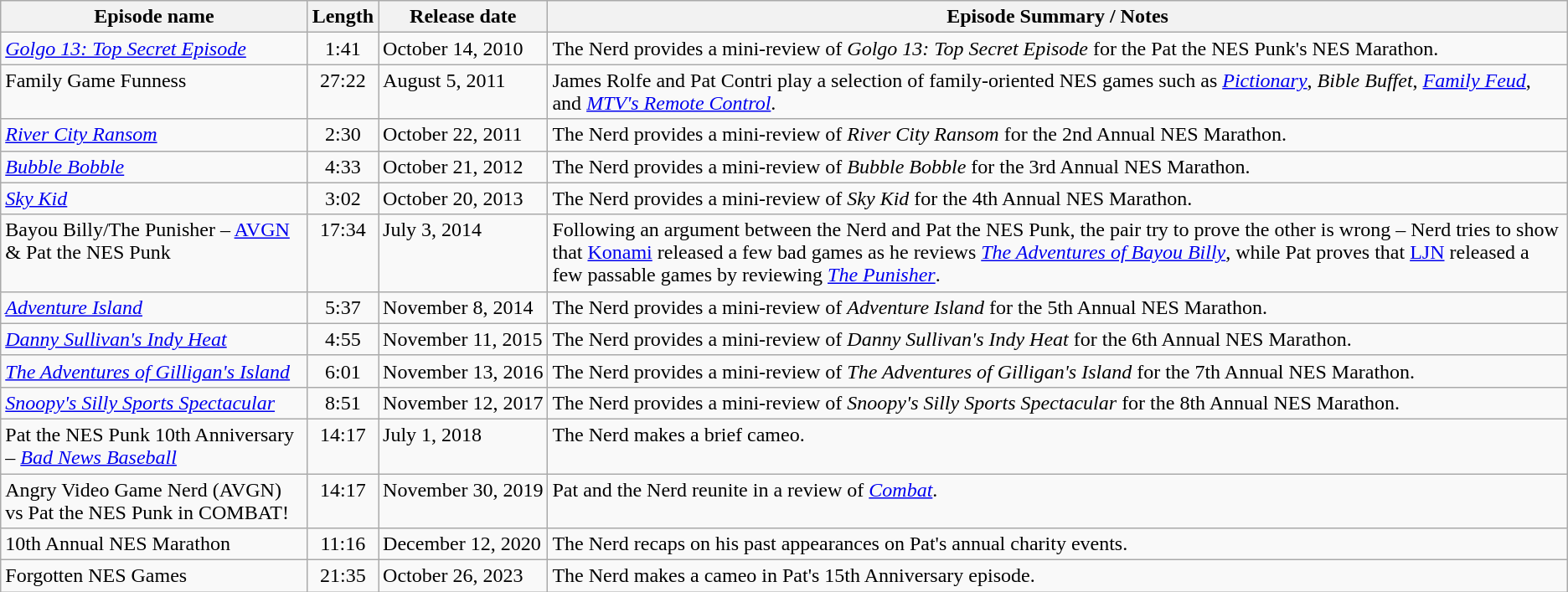<table class="wikitable" 85%; 100%; 5px;">
<tr>
<th>Episode name</th>
<th>Length</th>
<th>Release date</th>
<th>Episode Summary / Notes</th>
</tr>
<tr>
<td valign="top"><em><a href='#'>Golgo 13: Top Secret Episode</a></em></td>
<td style="vertical-align:top; text-align:center;">1:41</td>
<td valign="top">October 14, 2010</td>
<td valign="top">The Nerd provides a mini-review of <em>Golgo 13: Top Secret Episode</em> for the Pat the NES Punk's NES Marathon.</td>
</tr>
<tr>
<td valign="top">Family Game Funness</td>
<td style="vertical-align:top; text-align:center;">27:22</td>
<td valign="top">August 5, 2011</td>
<td valign="top">James Rolfe and Pat Contri play a selection of family-oriented NES games such as <em><a href='#'>Pictionary</a></em>, <em>Bible Buffet</em>, <em><a href='#'>Family Feud</a></em>, and <em><a href='#'>MTV's Remote Control</a></em>.</td>
</tr>
<tr>
<td valign="top"><em><a href='#'>River City Ransom</a></em></td>
<td style="vertical-align:top; text-align:center;">2:30</td>
<td valign="top" nowrap>October 22, 2011</td>
<td valign="top">The Nerd provides a mini-review of <em>River City Ransom</em> for the 2nd Annual NES Marathon.</td>
</tr>
<tr>
<td valign="top"><em><a href='#'>Bubble Bobble</a></em></td>
<td style="vertical-align:top; text-align:center;">4:33</td>
<td valign="top" nowrap>October 21, 2012</td>
<td valign="top">The Nerd provides a mini-review of <em>Bubble Bobble</em> for the 3rd Annual NES Marathon.</td>
</tr>
<tr>
<td valign="top"><em><a href='#'>Sky Kid</a></em></td>
<td style="vertical-align:top; text-align:center;">3:02</td>
<td valign="top" nowrap>October 20, 2013</td>
<td valign="top">The Nerd provides a mini-review of <em>Sky Kid</em> for the 4th Annual NES Marathon.</td>
</tr>
<tr>
<td valign="top">Bayou Billy/The Punisher – <a href='#'>AVGN</a> & Pat the NES Punk</td>
<td style="vertical-align:top; text-align:center;">17:34</td>
<td valign="top" nowrap>July 3, 2014</td>
<td valign="top">Following an argument between the Nerd and Pat the NES Punk, the pair try to prove the other is wrong – Nerd tries to show that <a href='#'>Konami</a> released a few bad games as he reviews <em><a href='#'>The Adventures of Bayou Billy</a></em>, while Pat proves that <a href='#'>LJN</a> released a few passable games by reviewing <em><a href='#'>The Punisher</a></em>.</td>
</tr>
<tr>
<td valign="top"><em><a href='#'>Adventure Island</a></em></td>
<td style="vertical-align:top; text-align:center;">5:37</td>
<td valign="top" nowrap>November 8, 2014</td>
<td valign="top">The Nerd provides a mini-review of <em>Adventure Island</em> for the 5th Annual NES Marathon.</td>
</tr>
<tr>
<td valign="top"><em><a href='#'>Danny Sullivan's Indy Heat</a></em></td>
<td style="vertical-align:top; text-align:center;">4:55</td>
<td valign="top" nowrap>November 11, 2015</td>
<td valign="top">The Nerd provides a mini-review of <em>Danny Sullivan's Indy Heat</em> for the 6th Annual NES Marathon.</td>
</tr>
<tr>
<td valign="top"><em><a href='#'>The Adventures of Gilligan's Island</a></em></td>
<td style="vertical-align:top; text-align:center;">6:01</td>
<td valign="top" nowrap>November 13, 2016</td>
<td valign="top">The Nerd provides a mini-review of <em>The Adventures of Gilligan's Island</em> for the 7th Annual NES Marathon.</td>
</tr>
<tr>
<td valign="top"><em><a href='#'>Snoopy's Silly Sports Spectacular</a></em></td>
<td style="vertical-align:top; text-align:center;">8:51</td>
<td valign="top" nowrap>November 12, 2017</td>
<td valign="top">The Nerd provides a mini-review of <em>Snoopy's Silly Sports Spectacular</em> for the 8th Annual NES Marathon.</td>
</tr>
<tr>
<td valign="top">Pat the NES Punk 10th Anniversary – <em><a href='#'>Bad News Baseball</a></em></td>
<td style="vertical-align:top; text-align:center;">14:17</td>
<td valign="top" nowrap>July 1, 2018</td>
<td valign="top">The Nerd makes a brief cameo.</td>
</tr>
<tr>
<td valign="top">Angry Video Game Nerd (AVGN) vs Pat the NES Punk in COMBAT!</td>
<td style="vertical-align:top; text-align:center;">14:17</td>
<td valign="top" nowrap>November 30, 2019</td>
<td valign="top">Pat and the Nerd reunite in a review of <em><a href='#'>Combat</a></em>.</td>
</tr>
<tr>
<td valign="top">10th Annual NES Marathon</td>
<td style="vertical-align:top; text-align:center;">11:16</td>
<td valign="top" nowrap>December 12, 2020</td>
<td valign="top">The Nerd recaps on his past appearances on Pat's annual charity events.</td>
</tr>
<tr>
<td valign="top">Forgotten NES Games</td>
<td style="vertical-align:top; text-align:center;">21:35</td>
<td valign="top" nowrap>October 26, 2023</td>
<td valign="top">The Nerd makes a cameo in Pat's 15th Anniversary episode.</td>
</tr>
</table>
